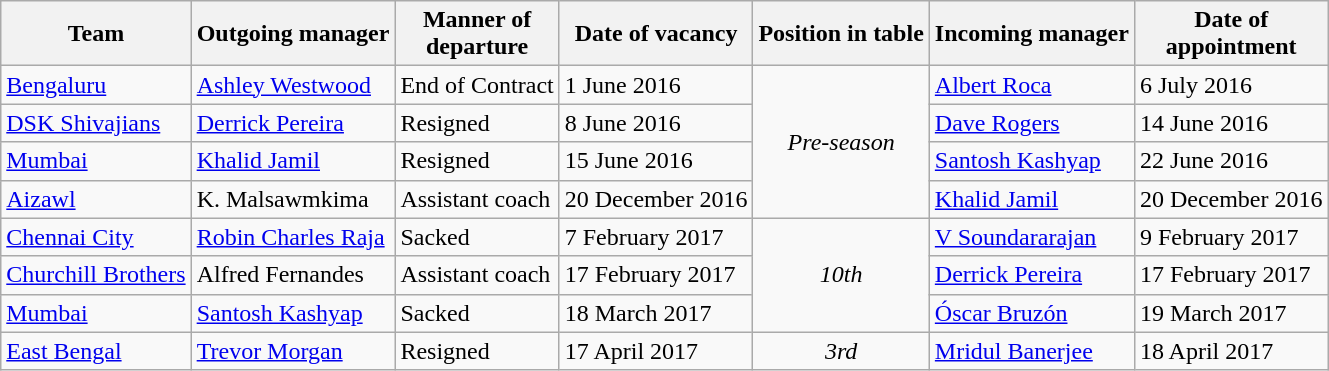<table class="wikitable sortable">
<tr>
<th>Team</th>
<th>Outgoing manager</th>
<th>Manner of<br>departure</th>
<th>Date of vacancy</th>
<th>Position in table</th>
<th>Incoming manager</th>
<th>Date of<br>appointment</th>
</tr>
<tr>
<td><a href='#'>Bengaluru</a></td>
<td> <a href='#'>Ashley Westwood</a></td>
<td>End of Contract</td>
<td>1 June 2016</td>
<td rowspan=4; align=center><em>Pre-season</em></td>
<td> <a href='#'>Albert Roca</a></td>
<td>6 July 2016</td>
</tr>
<tr>
<td><a href='#'>DSK Shivajians</a></td>
<td> <a href='#'>Derrick Pereira</a></td>
<td>Resigned</td>
<td>8 June 2016</td>
<td> <a href='#'>Dave Rogers</a></td>
<td>14 June 2016</td>
</tr>
<tr>
<td><a href='#'>Mumbai</a></td>
<td> <a href='#'>Khalid Jamil</a></td>
<td>Resigned</td>
<td>15 June 2016</td>
<td> <a href='#'>Santosh Kashyap</a></td>
<td>22 June 2016</td>
</tr>
<tr>
<td><a href='#'>Aizawl</a></td>
<td> K. Malsawmkima</td>
<td>Assistant coach</td>
<td>20 December 2016</td>
<td> <a href='#'>Khalid Jamil</a></td>
<td>20 December 2016</td>
</tr>
<tr>
<td><a href='#'>Chennai City</a></td>
<td> <a href='#'>Robin Charles Raja</a></td>
<td>Sacked</td>
<td>7 February 2017</td>
<td align=center rowspan=3><em>10th</em></td>
<td> <a href='#'>V Soundararajan</a></td>
<td>9 February 2017</td>
</tr>
<tr>
<td><a href='#'>Churchill Brothers</a></td>
<td> Alfred Fernandes</td>
<td>Assistant coach</td>
<td>17 February 2017</td>
<td> <a href='#'>Derrick Pereira</a></td>
<td>17 February 2017</td>
</tr>
<tr>
<td><a href='#'>Mumbai</a></td>
<td> <a href='#'>Santosh Kashyap</a></td>
<td>Sacked</td>
<td>18 March 2017</td>
<td> <a href='#'>Óscar Bruzón</a></td>
<td>19 March 2017</td>
</tr>
<tr>
<td><a href='#'>East Bengal</a></td>
<td> <a href='#'>Trevor Morgan</a></td>
<td>Resigned</td>
<td>17 April 2017</td>
<td align=center rowspan=1><em>3rd</em></td>
<td> <a href='#'>Mridul Banerjee</a></td>
<td>18 April 2017</td>
</tr>
</table>
